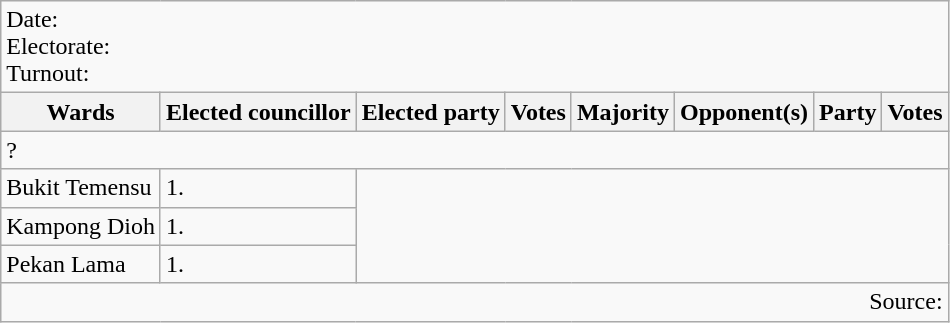<table class=wikitable>
<tr>
<td colspan=8>Date: <br>Electorate: <br>Turnout:</td>
</tr>
<tr>
<th>Wards</th>
<th>Elected councillor</th>
<th>Elected party</th>
<th>Votes</th>
<th>Majority</th>
<th>Opponent(s)</th>
<th>Party</th>
<th>Votes</th>
</tr>
<tr>
<td colspan=8>? </td>
</tr>
<tr>
<td>Bukit Temensu</td>
<td>1.</td>
</tr>
<tr>
<td>Kampong Dioh</td>
<td>1.</td>
</tr>
<tr>
<td>Pekan Lama</td>
<td>1.</td>
</tr>
<tr>
<td colspan=8 align=right>Source:</td>
</tr>
</table>
